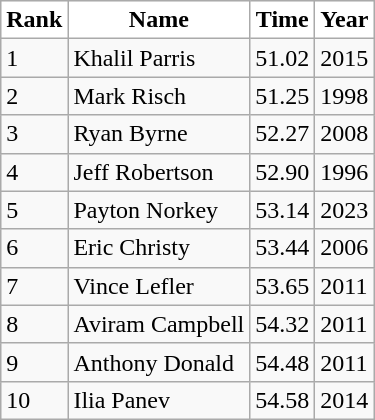<table class="wikitable">
<tr>
<th style="background:white">Rank</th>
<th style="background:white">Name</th>
<th style="background:white">Time</th>
<th style="background:white">Year</th>
</tr>
<tr>
<td>1</td>
<td>Khalil Parris</td>
<td>51.02</td>
<td>2015</td>
</tr>
<tr>
<td>2</td>
<td>Mark Risch</td>
<td>51.25</td>
<td>1998</td>
</tr>
<tr>
<td>3</td>
<td>Ryan Byrne</td>
<td>52.27</td>
<td>2008</td>
</tr>
<tr>
<td>4</td>
<td>Jeff Robertson</td>
<td>52.90</td>
<td>1996</td>
</tr>
<tr>
<td>5</td>
<td>Payton Norkey</td>
<td>53.14</td>
<td>2023</td>
</tr>
<tr>
<td>6</td>
<td>Eric Christy</td>
<td>53.44</td>
<td>2006</td>
</tr>
<tr>
<td>7</td>
<td>Vince Lefler</td>
<td>53.65</td>
<td>2011</td>
</tr>
<tr>
<td>8</td>
<td>Aviram Campbell</td>
<td>54.32</td>
<td>2011</td>
</tr>
<tr>
<td>9</td>
<td>Anthony Donald</td>
<td>54.48</td>
<td>2011</td>
</tr>
<tr>
<td>10</td>
<td>Ilia Panev</td>
<td>54.58</td>
<td>2014</td>
</tr>
</table>
